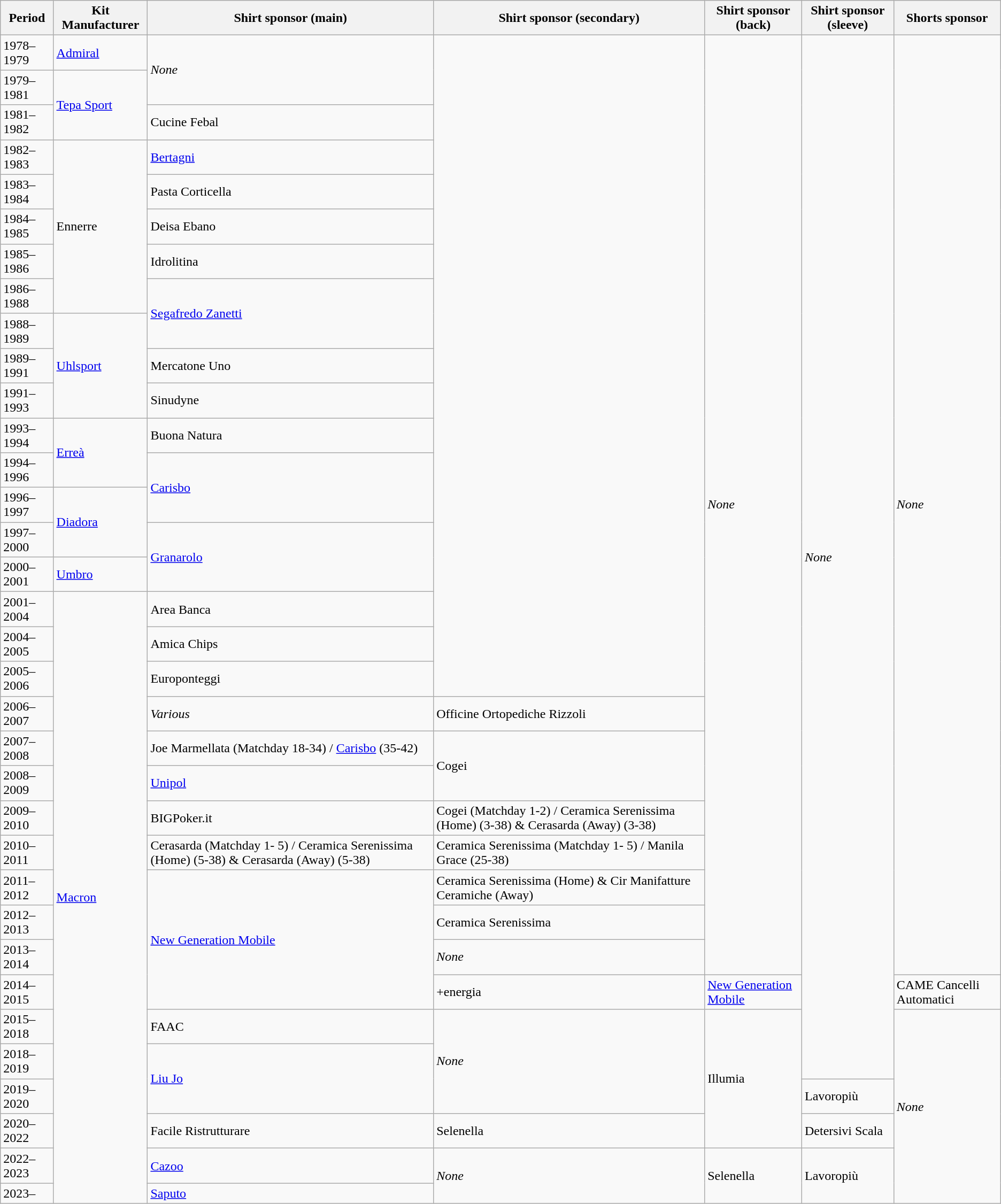<table class="wikitable">
<tr>
<th>Period</th>
<th>Kit Manufacturer</th>
<th>Shirt sponsor (main)</th>
<th>Shirt sponsor (secondary)</th>
<th>Shirt sponsor (back)</th>
<th>Shirt sponsor (sleeve)</th>
<th>Shorts sponsor</th>
</tr>
<tr>
<td>1978–1979</td>
<td><a href='#'>Admiral</a></td>
<td rowspan="2"><em>None</em></td>
<td rowspan="19"></td>
<td rowspan="27"><em>None</em></td>
<td rowspan="30"><em>None</em></td>
<td rowspan="27"><em>None</em></td>
</tr>
<tr>
<td>1979–1981</td>
<td rowspan="2"><a href='#'>Tepa Sport</a></td>
</tr>
<tr>
<td>1981–1982</td>
<td>Cucine Febal</td>
</tr>
<tr>
<td>1982–1983</td>
<td rowspan="5">Ennerre</td>
<td><a href='#'>Bertagni</a></td>
</tr>
<tr>
<td>1983–1984</td>
<td>Pasta Corticella</td>
</tr>
<tr>
<td>1984–1985</td>
<td>Deisa Ebano</td>
</tr>
<tr>
<td>1985–1986</td>
<td>Idrolitina</td>
</tr>
<tr>
<td>1986–1988</td>
<td rowspan="2"><a href='#'>Segafredo Zanetti</a></td>
</tr>
<tr>
<td>1988–1989</td>
<td rowspan="3"><a href='#'>Uhlsport</a></td>
</tr>
<tr>
<td>1989–1991</td>
<td>Mercatone Uno</td>
</tr>
<tr>
<td>1991–1993</td>
<td>Sinudyne</td>
</tr>
<tr>
<td>1993–1994</td>
<td rowspan="2"><a href='#'>Erreà</a></td>
<td>Buona Natura</td>
</tr>
<tr>
<td>1994–1996</td>
<td rowspan="2"><a href='#'>Carisbo</a></td>
</tr>
<tr>
<td>1996–1997</td>
<td rowspan="2"><a href='#'>Diadora</a></td>
</tr>
<tr>
<td>1997–2000</td>
<td rowspan="2"><a href='#'>Granarolo</a></td>
</tr>
<tr>
<td>2000–2001</td>
<td><a href='#'>Umbro</a></td>
</tr>
<tr>
<td>2001–2004</td>
<td rowspan="18"><a href='#'>Macron</a></td>
<td>Area Banca</td>
</tr>
<tr>
<td>2004–2005</td>
<td>Amica Chips</td>
</tr>
<tr>
<td>2005–2006</td>
<td>Europonteggi</td>
</tr>
<tr>
<td>2006–2007</td>
<td><em>Various</em></td>
<td>Officine Ortopediche Rizzoli</td>
</tr>
<tr>
<td>2007–2008</td>
<td>Joe Marmellata (Matchday 18-34) / <a href='#'>Carisbo</a> (35-42)</td>
<td rowspan="2">Cogei</td>
</tr>
<tr>
<td>2008–2009</td>
<td><a href='#'>Unipol</a></td>
</tr>
<tr>
<td>2009–2010</td>
<td>BIGPoker.it</td>
<td>Cogei (Matchday 1-2) / Ceramica Serenissima (Home) (3-38) & Cerasarda (Away) (3-38)</td>
</tr>
<tr>
<td>2010–2011</td>
<td>Cerasarda (Matchday 1- 5) / Ceramica Serenissima (Home) (5-38) & Cerasarda (Away) (5-38)</td>
<td>Ceramica Serenissima (Matchday 1- 5) / Manila Grace (25-38)</td>
</tr>
<tr>
<td>2011–2012</td>
<td rowspan="4"><a href='#'>New Generation Mobile</a></td>
<td>Ceramica Serenissima (Home) & Cir Manifatture Ceramiche (Away)</td>
</tr>
<tr>
<td>2012–2013</td>
<td>Ceramica Serenissima</td>
</tr>
<tr>
<td>2013–2014</td>
<td><em>None</em></td>
</tr>
<tr>
<td>2014–2015</td>
<td>+energia</td>
<td><a href='#'>New Generation Mobile</a></td>
<td>CAME Cancelli Automatici</td>
</tr>
<tr>
<td>2015–2018</td>
<td>FAAC</td>
<td rowspan="3"><em>None</em></td>
<td rowspan="4">Illumia</td>
<td rowspan="6"><em>None</em></td>
</tr>
<tr>
<td>2018–2019</td>
<td rowspan="2"><a href='#'>Liu Jo</a></td>
</tr>
<tr>
<td>2019–2020</td>
<td>Lavoropiù</td>
</tr>
<tr>
<td>2020–2022</td>
<td>Facile Ristrutturare</td>
<td>Selenella</td>
<td>Detersivi Scala</td>
</tr>
<tr>
<td>2022–2023</td>
<td><a href='#'>Cazoo</a></td>
<td rowspan="2"><em>None</em></td>
<td rowspan="2">Selenella</td>
<td rowspan="2">Lavoropiù</td>
</tr>
<tr>
<td>2023–</td>
<td><a href='#'>Saputo</a></td>
</tr>
</table>
